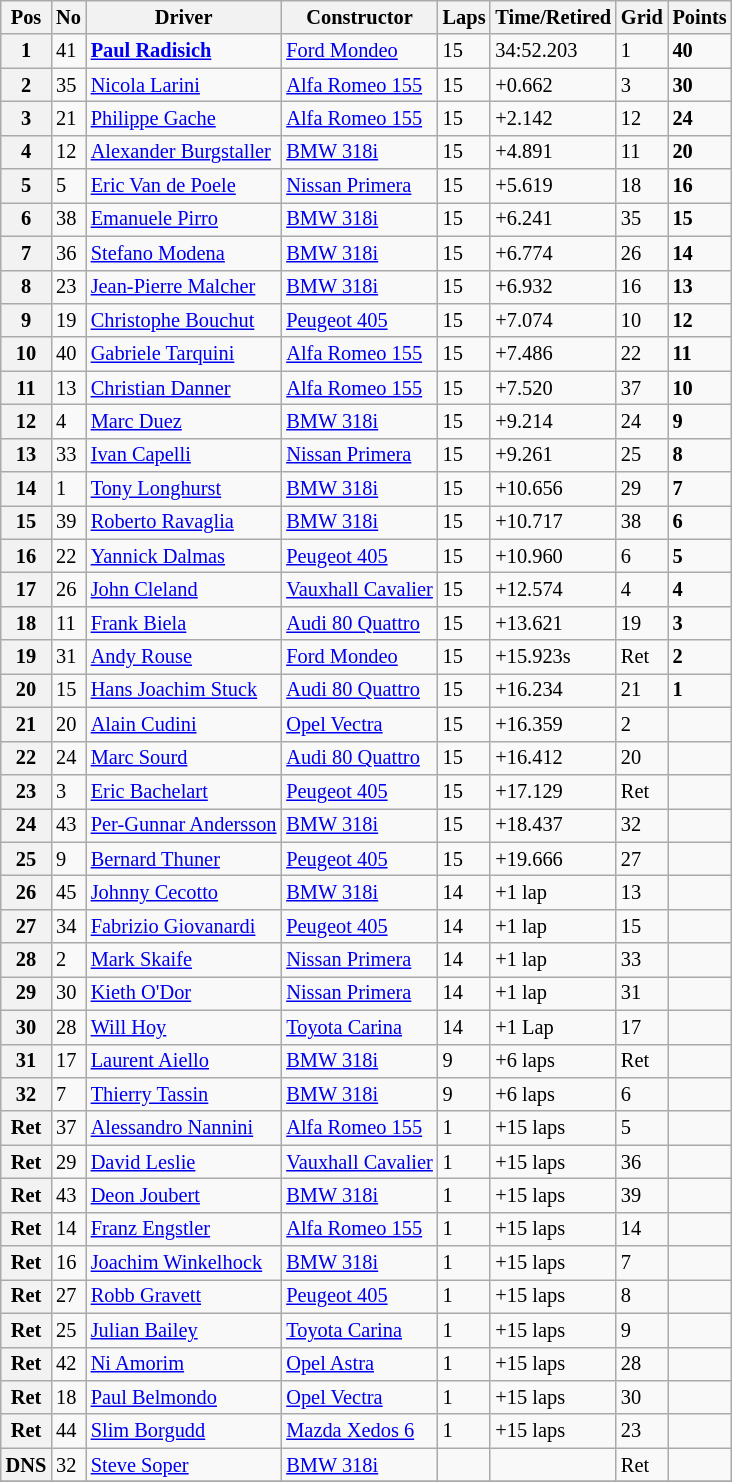<table class="wikitable" style="font-size: 85%;">
<tr>
<th>Pos</th>
<th>No</th>
<th>Driver</th>
<th>Constructor</th>
<th>Laps</th>
<th>Time/Retired</th>
<th>Grid</th>
<th>Points</th>
</tr>
<tr>
<th>1</th>
<td>41</td>
<td> <strong><a href='#'>Paul Radisich</a></strong></td>
<td><a href='#'>Ford Mondeo</a></td>
<td>15</td>
<td>34:52.203</td>
<td>1</td>
<td><strong>40</strong></td>
</tr>
<tr>
<th>2</th>
<td>35</td>
<td> <a href='#'>Nicola Larini</a></td>
<td><a href='#'>Alfa Romeo 155</a></td>
<td>15</td>
<td>+0.662</td>
<td>3</td>
<td><strong>30</strong></td>
</tr>
<tr>
<th>3</th>
<td>21</td>
<td> <a href='#'>Philippe Gache</a></td>
<td><a href='#'>Alfa Romeo 155</a></td>
<td>15</td>
<td>+2.142</td>
<td>12</td>
<td><strong>24</strong></td>
</tr>
<tr>
<th>4</th>
<td>12</td>
<td> <a href='#'>Alexander Burgstaller</a></td>
<td><a href='#'>BMW 318i</a></td>
<td>15</td>
<td>+4.891</td>
<td>11</td>
<td><strong>20</strong></td>
</tr>
<tr>
<th>5</th>
<td>5</td>
<td> <a href='#'>Eric Van de Poele</a></td>
<td><a href='#'>Nissan Primera</a></td>
<td>15</td>
<td>+5.619</td>
<td>18</td>
<td><strong>16</strong></td>
</tr>
<tr>
<th>6</th>
<td>38</td>
<td> <a href='#'>Emanuele Pirro</a></td>
<td><a href='#'>BMW 318i</a></td>
<td>15</td>
<td>+6.241</td>
<td>35</td>
<td><strong>15</strong></td>
</tr>
<tr>
<th>7</th>
<td>36</td>
<td> <a href='#'>Stefano Modena</a></td>
<td><a href='#'>BMW 318i</a></td>
<td>15</td>
<td>+6.774</td>
<td>26</td>
<td><strong>14</strong></td>
</tr>
<tr>
<th>8</th>
<td>23</td>
<td> <a href='#'>Jean-Pierre Malcher</a></td>
<td><a href='#'>BMW 318i</a></td>
<td>15</td>
<td>+6.932</td>
<td>16</td>
<td><strong>13</strong></td>
</tr>
<tr>
<th>9</th>
<td>19</td>
<td> <a href='#'>Christophe Bouchut</a></td>
<td><a href='#'>Peugeot 405</a></td>
<td>15</td>
<td>+7.074</td>
<td>10</td>
<td><strong>12</strong></td>
</tr>
<tr>
<th>10</th>
<td>40</td>
<td> <a href='#'>Gabriele Tarquini</a></td>
<td><a href='#'>Alfa Romeo 155</a></td>
<td>15</td>
<td>+7.486</td>
<td>22</td>
<td><strong>11</strong></td>
</tr>
<tr>
<th>11</th>
<td>13</td>
<td> <a href='#'>Christian Danner</a></td>
<td><a href='#'>Alfa Romeo 155</a></td>
<td>15</td>
<td>+7.520</td>
<td>37</td>
<td><strong>10</strong></td>
</tr>
<tr>
<th>12</th>
<td>4</td>
<td> <a href='#'>Marc Duez</a></td>
<td><a href='#'>BMW 318i</a></td>
<td>15</td>
<td>+9.214</td>
<td>24</td>
<td><strong>9</strong></td>
</tr>
<tr>
<th>13</th>
<td>33</td>
<td> <a href='#'>Ivan Capelli</a></td>
<td><a href='#'>Nissan Primera</a></td>
<td>15</td>
<td>+9.261</td>
<td>25</td>
<td><strong>8</strong></td>
</tr>
<tr>
<th>14</th>
<td>1</td>
<td> <a href='#'>Tony Longhurst</a></td>
<td><a href='#'>BMW 318i</a></td>
<td>15</td>
<td>+10.656</td>
<td>29</td>
<td><strong>7</strong></td>
</tr>
<tr>
<th>15</th>
<td>39</td>
<td> <a href='#'>Roberto Ravaglia</a></td>
<td><a href='#'>BMW 318i</a></td>
<td>15</td>
<td>+10.717</td>
<td>38</td>
<td><strong>6</strong></td>
</tr>
<tr>
<th>16</th>
<td>22</td>
<td> <a href='#'>Yannick Dalmas</a></td>
<td><a href='#'>Peugeot 405</a></td>
<td>15</td>
<td>+10.960</td>
<td>6</td>
<td><strong>5</strong></td>
</tr>
<tr>
<th>17</th>
<td>26</td>
<td> <a href='#'>John Cleland</a></td>
<td><a href='#'>Vauxhall Cavalier</a></td>
<td>15</td>
<td>+12.574</td>
<td>4</td>
<td><strong>4</strong></td>
</tr>
<tr>
<th>18</th>
<td>11</td>
<td> <a href='#'>Frank Biela</a></td>
<td><a href='#'>Audi 80 Quattro</a></td>
<td>15</td>
<td>+13.621</td>
<td>19</td>
<td><strong>3</strong></td>
</tr>
<tr>
<th>19</th>
<td>31</td>
<td> <a href='#'>Andy Rouse</a></td>
<td><a href='#'>Ford Mondeo</a></td>
<td>15</td>
<td>+15.923s</td>
<td>Ret</td>
<td><strong>2</strong></td>
</tr>
<tr>
<th>20</th>
<td>15</td>
<td> <a href='#'>Hans Joachim Stuck</a></td>
<td><a href='#'>Audi 80 Quattro</a></td>
<td>15</td>
<td>+16.234</td>
<td>21</td>
<td><strong>1</strong></td>
</tr>
<tr>
<th>21</th>
<td>20</td>
<td> <a href='#'>Alain Cudini</a></td>
<td><a href='#'>Opel Vectra </a></td>
<td>15</td>
<td>+16.359</td>
<td>2</td>
<td></td>
</tr>
<tr>
<th>22</th>
<td>24</td>
<td> <a href='#'>Marc Sourd</a></td>
<td><a href='#'>Audi 80 Quattro</a></td>
<td>15</td>
<td>+16.412</td>
<td>20</td>
<td></td>
</tr>
<tr>
<th>23</th>
<td>3</td>
<td> <a href='#'>Eric Bachelart</a></td>
<td><a href='#'>Peugeot 405</a></td>
<td>15</td>
<td>+17.129</td>
<td>Ret</td>
<td></td>
</tr>
<tr>
<th>24</th>
<td>43</td>
<td> <a href='#'>Per-Gunnar Andersson</a></td>
<td><a href='#'>BMW 318i</a></td>
<td>15</td>
<td>+18.437</td>
<td>32</td>
<td></td>
</tr>
<tr>
<th>25</th>
<td>9</td>
<td> <a href='#'>Bernard Thuner</a></td>
<td><a href='#'>Peugeot 405</a></td>
<td>15</td>
<td>+19.666</td>
<td>27</td>
<td></td>
</tr>
<tr>
<th>26</th>
<td>45</td>
<td> <a href='#'>Johnny Cecotto</a></td>
<td><a href='#'>BMW 318i</a></td>
<td>14</td>
<td>+1 lap</td>
<td>13</td>
<td></td>
</tr>
<tr>
<th>27</th>
<td>34</td>
<td> <a href='#'>Fabrizio Giovanardi</a></td>
<td><a href='#'>Peugeot 405</a></td>
<td>14</td>
<td>+1 lap</td>
<td>15</td>
<td></td>
</tr>
<tr>
<th>28</th>
<td>2</td>
<td> <a href='#'>Mark Skaife</a></td>
<td><a href='#'>Nissan Primera</a></td>
<td>14</td>
<td>+1 lap</td>
<td>33</td>
<td></td>
</tr>
<tr>
<th>29</th>
<td>30</td>
<td> <a href='#'>Kieth O'Dor</a></td>
<td><a href='#'>Nissan Primera</a></td>
<td>14</td>
<td>+1 lap</td>
<td>31</td>
<td></td>
</tr>
<tr>
<th>30</th>
<td>28</td>
<td> <a href='#'>Will Hoy</a></td>
<td><a href='#'>Toyota Carina</a></td>
<td>14</td>
<td>+1 Lap</td>
<td>17</td>
<td></td>
</tr>
<tr>
<th>31</th>
<td>17</td>
<td> <a href='#'>Laurent Aiello</a></td>
<td><a href='#'>BMW 318i</a></td>
<td>9</td>
<td>+6 laps</td>
<td>Ret</td>
<td></td>
</tr>
<tr>
<th>32</th>
<td>7</td>
<td> <a href='#'>Thierry Tassin</a></td>
<td><a href='#'>BMW 318i</a></td>
<td>9</td>
<td>+6 laps</td>
<td>6</td>
<td></td>
</tr>
<tr>
<th>Ret</th>
<td>37</td>
<td> <a href='#'>Alessandro Nannini</a></td>
<td><a href='#'>Alfa Romeo 155</a></td>
<td>1</td>
<td>+15 laps</td>
<td>5</td>
<td></td>
</tr>
<tr>
<th>Ret</th>
<td>29</td>
<td> <a href='#'>David Leslie</a></td>
<td><a href='#'>Vauxhall Cavalier</a></td>
<td>1</td>
<td>+15 laps</td>
<td>36</td>
<td></td>
</tr>
<tr>
<th>Ret</th>
<td>43</td>
<td> <a href='#'>Deon Joubert</a></td>
<td><a href='#'>BMW 318i</a></td>
<td>1</td>
<td>+15 laps</td>
<td>39</td>
</tr>
<tr>
<th>Ret</th>
<td>14</td>
<td> <a href='#'>Franz Engstler</a></td>
<td><a href='#'>Alfa Romeo 155</a></td>
<td>1</td>
<td>+15 laps</td>
<td>14</td>
<td></td>
</tr>
<tr>
<th>Ret</th>
<td>16</td>
<td> <a href='#'>Joachim Winkelhock</a></td>
<td><a href='#'>BMW 318i</a></td>
<td>1</td>
<td>+15 laps</td>
<td>7</td>
<td></td>
</tr>
<tr>
<th>Ret</th>
<td>27</td>
<td> <a href='#'>Robb Gravett</a></td>
<td><a href='#'>Peugeot 405</a></td>
<td>1</td>
<td>+15 laps</td>
<td>8</td>
<td></td>
</tr>
<tr>
<th>Ret</th>
<td>25</td>
<td> <a href='#'>Julian Bailey</a></td>
<td><a href='#'>Toyota Carina</a></td>
<td>1</td>
<td>+15 laps</td>
<td>9</td>
<td></td>
</tr>
<tr>
<th>Ret</th>
<td>42</td>
<td> <a href='#'>Ni Amorim</a></td>
<td><a href='#'>Opel Astra</a></td>
<td>1</td>
<td>+15 laps</td>
<td>28</td>
<td></td>
</tr>
<tr>
<th>Ret</th>
<td>18</td>
<td> <a href='#'>Paul Belmondo</a></td>
<td><a href='#'>Opel Vectra</a></td>
<td>1</td>
<td>+15 laps</td>
<td>30</td>
<td></td>
</tr>
<tr>
<th>Ret</th>
<td>44</td>
<td> <a href='#'>Slim Borgudd</a></td>
<td><a href='#'>Mazda Xedos 6</a></td>
<td>1</td>
<td>+15 laps</td>
<td>23</td>
<td></td>
</tr>
<tr>
<th>DNS</th>
<td>32</td>
<td> <a href='#'>Steve Soper</a></td>
<td><a href='#'>BMW 318i</a></td>
<td></td>
<td></td>
<td>Ret</td>
<td></td>
</tr>
<tr>
</tr>
</table>
